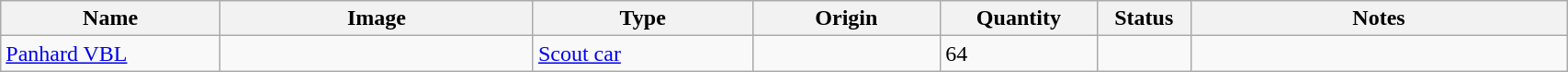<table class="wikitable" style="width:90%;">
<tr>
<th width=14%>Name</th>
<th width=20%>Image</th>
<th width=14%>Type</th>
<th width=12%>Origin</th>
<th width=10%>Quantity</th>
<th width=06%>Status</th>
<th width=24%>Notes</th>
</tr>
<tr>
<td><a href='#'>Panhard VBL</a></td>
<td></td>
<td><a href='#'>Scout car</a></td>
<td></td>
<td>64</td>
<td></td>
<td></td>
</tr>
</table>
